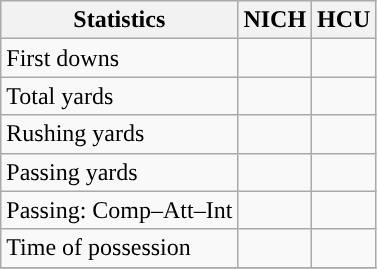<table class="wikitable" style="float: left;">
<tr>
<th>Statistics</th>
<th>NICH</th>
<th>HCU</th>
</tr>
<tr>
<td>First downs</td>
<td></td>
<td></td>
</tr>
<tr>
<td>Total yards</td>
<td></td>
<td></td>
</tr>
<tr>
<td>Rushing yards</td>
<td></td>
<td></td>
</tr>
<tr>
<td>Passing yards</td>
<td></td>
<td></td>
</tr>
<tr>
<td>Passing: Comp–Att–Int</td>
<td></td>
<td></td>
</tr>
<tr>
<td>Time of possession</td>
<td></td>
<td></td>
</tr>
<tr>
</tr>
</table>
